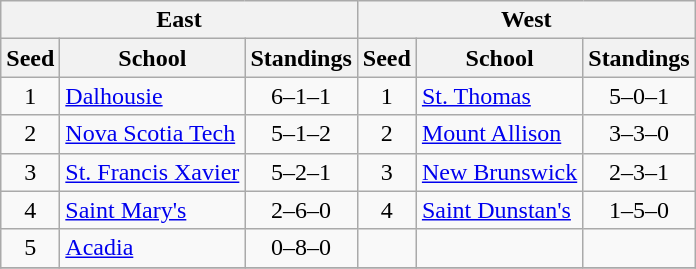<table class="wikitable">
<tr>
<th colspan=3>East</th>
<th colspan=3>West</th>
</tr>
<tr>
<th>Seed</th>
<th>School</th>
<th>Standings</th>
<th>Seed</th>
<th>School</th>
<th>Standings</th>
</tr>
<tr>
<td align=center>1</td>
<td><a href='#'>Dalhousie</a></td>
<td align=center>6–1–1</td>
<td align=center>1</td>
<td><a href='#'>St. Thomas</a></td>
<td align=center>5–0–1</td>
</tr>
<tr>
<td align=center>2</td>
<td><a href='#'>Nova Scotia Tech</a></td>
<td align=center>5–1–2</td>
<td align=center>2</td>
<td><a href='#'>Mount Allison</a></td>
<td align=center>3–3–0</td>
</tr>
<tr>
<td align=center>3</td>
<td><a href='#'>St. Francis Xavier</a></td>
<td align=center>5–2–1</td>
<td align=center>3</td>
<td><a href='#'>New Brunswick</a></td>
<td align=center>2–3–1</td>
</tr>
<tr>
<td align=center>4</td>
<td><a href='#'>Saint Mary's</a></td>
<td align=center>2–6–0</td>
<td align=center>4</td>
<td><a href='#'>Saint Dunstan's</a></td>
<td align=center>1–5–0</td>
</tr>
<tr>
<td align=center>5</td>
<td><a href='#'>Acadia</a></td>
<td align=center>0–8–0</td>
<td></td>
<td></td>
<td></td>
</tr>
<tr>
</tr>
</table>
